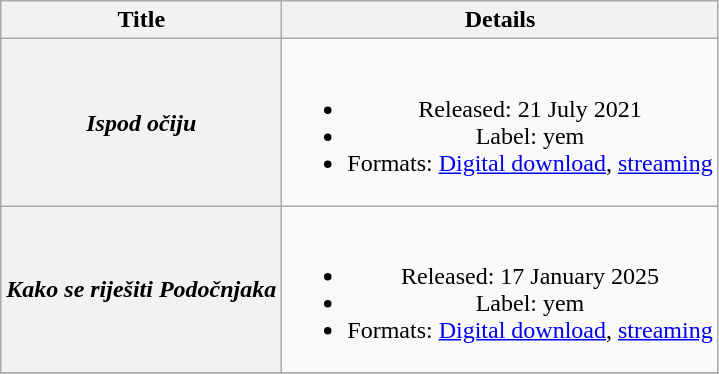<table class="wikitable plainrowheaders" style="text-align:center;">
<tr>
<th scope="col">Title</th>
<th scope="col">Details</th>
</tr>
<tr>
<th scope="row"><em>Ispod očiju</em></th>
<td><br><ul><li>Released: 21 July 2021</li><li>Label: yem</li><li>Formats: <a href='#'>Digital download</a>, <a href='#'>streaming</a></li></ul></td>
</tr>
<tr>
<th scope="row"><em>Kako se riješiti Podočnjaka</em></th>
<td><br><ul><li>Released: 17 January 2025</li><li>Label: yem</li><li>Formats: <a href='#'>Digital download</a>, <a href='#'>streaming</a></li></ul></td>
</tr>
<tr>
</tr>
</table>
